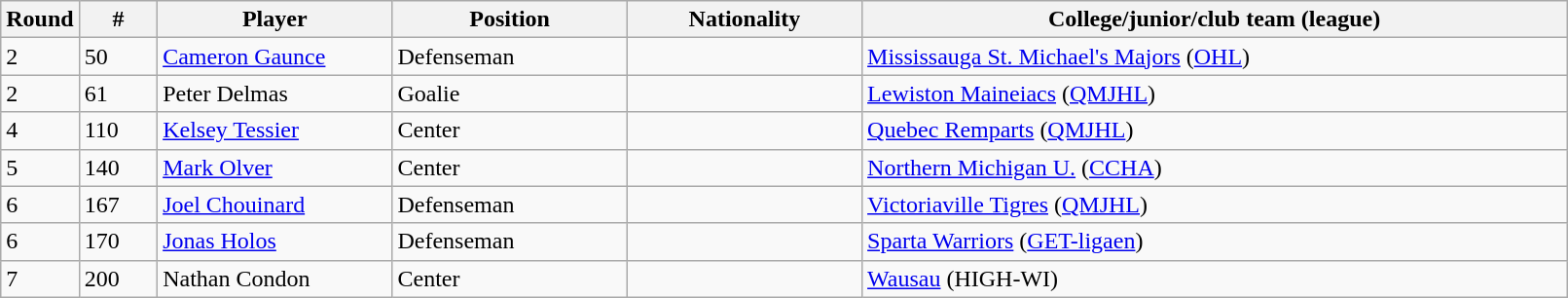<table class="wikitable">
<tr>
<th bgcolor="#DDDDFF" width="5%">Round</th>
<th bgcolor="#DDDDFF" width="5%">#</th>
<th bgcolor="#DDDDFF" width="15%">Player</th>
<th bgcolor="#DDDDFF" width="15%">Position</th>
<th bgcolor="#DDDDFF" width="15%">Nationality</th>
<th bgcolor="#DDDDFF" width="80%">College/junior/club team (league)</th>
</tr>
<tr>
<td>2</td>
<td>50</td>
<td><a href='#'>Cameron Gaunce</a></td>
<td>Defenseman</td>
<td></td>
<td><a href='#'>Mississauga St. Michael's Majors</a> (<a href='#'>OHL</a>)</td>
</tr>
<tr>
<td>2</td>
<td>61</td>
<td>Peter Delmas</td>
<td>Goalie</td>
<td></td>
<td><a href='#'>Lewiston Maineiacs</a> (<a href='#'>QMJHL</a>)</td>
</tr>
<tr>
<td>4</td>
<td>110</td>
<td><a href='#'>Kelsey Tessier</a></td>
<td>Center</td>
<td></td>
<td><a href='#'>Quebec Remparts</a> (<a href='#'>QMJHL</a>)</td>
</tr>
<tr>
<td>5</td>
<td>140</td>
<td><a href='#'>Mark Olver</a></td>
<td>Center</td>
<td></td>
<td><a href='#'>Northern Michigan U.</a> (<a href='#'>CCHA</a>)</td>
</tr>
<tr>
<td>6</td>
<td>167</td>
<td><a href='#'>Joel Chouinard</a></td>
<td>Defenseman</td>
<td></td>
<td><a href='#'>Victoriaville Tigres</a> (<a href='#'>QMJHL</a>)</td>
</tr>
<tr>
<td>6</td>
<td>170</td>
<td><a href='#'>Jonas Holos</a></td>
<td>Defenseman</td>
<td></td>
<td><a href='#'>Sparta Warriors</a> (<a href='#'>GET-ligaen</a>)</td>
</tr>
<tr>
<td>7</td>
<td>200</td>
<td>Nathan Condon</td>
<td>Center</td>
<td></td>
<td><a href='#'>Wausau</a> (HIGH-WI)</td>
</tr>
</table>
